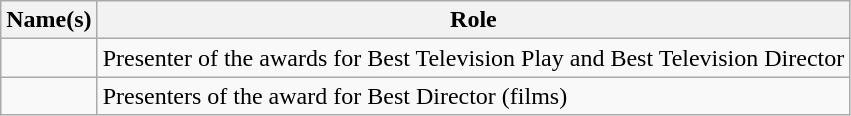<table class="wikitable sortable">
<tr>
<th>Name(s)</th>
<th>Role</th>
</tr>
<tr>
<td></td>
<td>Presenter of the awards for Best Television Play and Best Television Director</td>
</tr>
<tr>
<td><br></td>
<td>Presenters of the award for Best Director (films)</td>
</tr>
</table>
